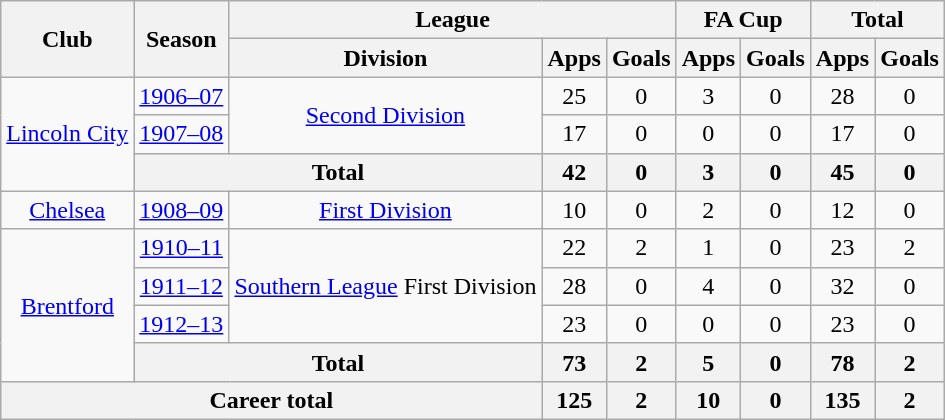<table class="wikitable" style="text-align: center;">
<tr>
<th rowspan="2">Club</th>
<th rowspan="2">Season</th>
<th colspan="3">League</th>
<th colspan="2">FA Cup</th>
<th colspan="2">Total</th>
</tr>
<tr>
<th>Division</th>
<th>Apps</th>
<th>Goals</th>
<th>Apps</th>
<th>Goals</th>
<th>Apps</th>
<th>Goals</th>
</tr>
<tr>
<td rowspan="3"><a href='#'>Lincoln City</a></td>
<td><a href='#'>1906–07</a></td>
<td rowspan="2"><a href='#'>Second Division</a></td>
<td>25</td>
<td>0</td>
<td>3</td>
<td>0</td>
<td>28</td>
<td>0</td>
</tr>
<tr>
<td><a href='#'>1907–08</a></td>
<td>17</td>
<td>0</td>
<td>0</td>
<td>0</td>
<td>17</td>
<td>0</td>
</tr>
<tr>
<th colspan="2">Total</th>
<th>42</th>
<th>0</th>
<th>3</th>
<th>0</th>
<th>45</th>
<th>0</th>
</tr>
<tr>
<td><a href='#'>Chelsea</a></td>
<td><a href='#'>1908–09</a></td>
<td><a href='#'>First Division</a></td>
<td>10</td>
<td>0</td>
<td>2</td>
<td>0</td>
<td>12</td>
<td>0</td>
</tr>
<tr>
<td rowspan="4"><a href='#'>Brentford</a></td>
<td><a href='#'>1910–11</a></td>
<td rowspan="3"><a href='#'>Southern League</a> First Division</td>
<td>22</td>
<td>2</td>
<td>1</td>
<td>0</td>
<td>23</td>
<td>2</td>
</tr>
<tr>
<td><a href='#'>1911–12</a></td>
<td>28</td>
<td>0</td>
<td>4</td>
<td>0</td>
<td>32</td>
<td>0</td>
</tr>
<tr>
<td><a href='#'>1912–13</a></td>
<td>23</td>
<td>0</td>
<td>0</td>
<td>0</td>
<td>23</td>
<td>0</td>
</tr>
<tr>
<th colspan="2">Total</th>
<th>73</th>
<th>2</th>
<th>5</th>
<th>0</th>
<th>78</th>
<th>2</th>
</tr>
<tr>
<th colspan="3">Career total</th>
<th>125</th>
<th>2</th>
<th>10</th>
<th>0</th>
<th>135</th>
<th>2</th>
</tr>
</table>
